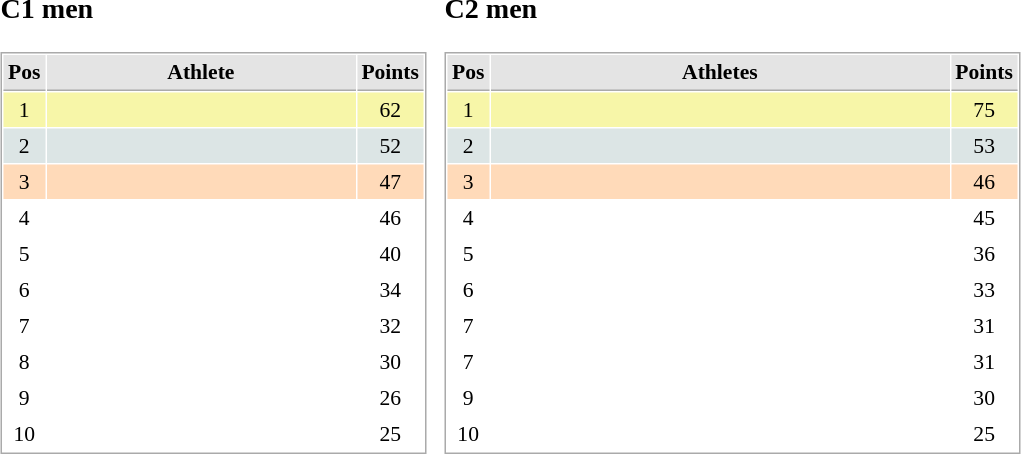<table border="0" cellspacing="10">
<tr>
<td><br><h3>C1 men</h3><table cellspacing="1" cellpadding="3" style="border:1px solid #AAAAAA;font-size:90%">
<tr bgcolor="#E4E4E4">
<th style="border-bottom:1px solid #AAAAAA" width=10>Pos</th>
<th style="border-bottom:1px solid #AAAAAA" width=200>Athlete</th>
<th style="border-bottom:1px solid #AAAAAA" width=20>Points</th>
</tr>
<tr align="center"  bgcolor="#F7F6A8">
<td>1</td>
<td align="left"></td>
<td>62</td>
</tr>
<tr align="center"  bgcolor="#DCE5E5">
<td>2</td>
<td align="left"></td>
<td>52</td>
</tr>
<tr align="center" bgcolor="#FFDAB9">
<td>3</td>
<td align="left"></td>
<td>47</td>
</tr>
<tr align="center">
<td>4</td>
<td align="left"></td>
<td>46</td>
</tr>
<tr align="center">
<td>5</td>
<td align="left"></td>
<td>40</td>
</tr>
<tr align="center">
<td>6</td>
<td align="left"></td>
<td>34</td>
</tr>
<tr align="center">
<td>7</td>
<td align="left"></td>
<td>32</td>
</tr>
<tr align="center">
<td>8</td>
<td align="left"></td>
<td>30</td>
</tr>
<tr align="center">
<td>9</td>
<td align="left"></td>
<td>26</td>
</tr>
<tr align="center">
<td>10</td>
<td align="left"></td>
<td>25</td>
</tr>
</table>
</td>
<td><br><h3>C2 men</h3><table cellspacing="1" cellpadding="3" style="border:1px solid #AAAAAA;font-size:90%">
<tr bgcolor="#E4E4E4">
<th style="border-bottom:1px solid #AAAAAA" width=10>Pos</th>
<th style="border-bottom:1px solid #AAAAAA" width=300>Athletes</th>
<th style="border-bottom:1px solid #AAAAAA" width=20>Points</th>
</tr>
<tr align="center"  bgcolor="#F7F6A8">
<td>1</td>
<td align="left"></td>
<td>75</td>
</tr>
<tr align="center"  bgcolor="#DCE5E5">
<td>2</td>
<td align="left"></td>
<td>53</td>
</tr>
<tr align="center" bgcolor="#FFDAB9">
<td>3</td>
<td align="left"></td>
<td>46</td>
</tr>
<tr align="center">
<td>4</td>
<td align="left"></td>
<td>45</td>
</tr>
<tr align="center">
<td>5</td>
<td align="left"></td>
<td>36</td>
</tr>
<tr align="center">
<td>6</td>
<td align="left"></td>
<td>33</td>
</tr>
<tr align="center">
<td>7</td>
<td align="left"></td>
<td>31</td>
</tr>
<tr align="center">
<td>7</td>
<td align="left"></td>
<td>31</td>
</tr>
<tr align="center">
<td>9</td>
<td align="left"></td>
<td>30</td>
</tr>
<tr align="center">
<td>10</td>
<td align="left"></td>
<td>25</td>
</tr>
</table>
</td>
</tr>
</table>
